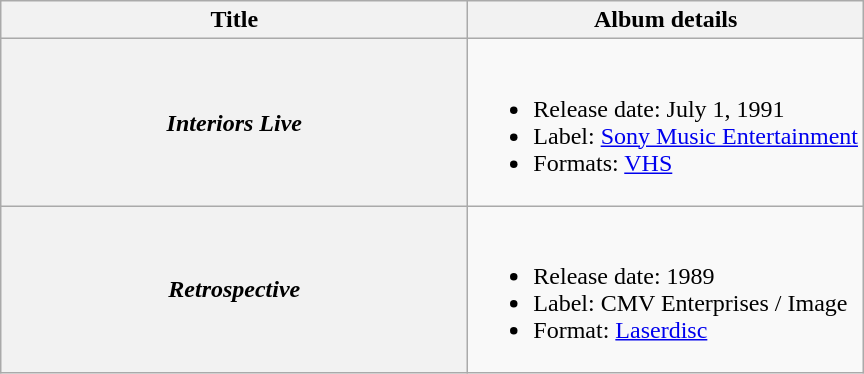<table class="wikitable plainrowheaders" style="text-align:center;">
<tr>
<th scope="col" style="width:19em;">Title</th>
<th scope="col">Album details</th>
</tr>
<tr>
<th scope="row"><em>Interiors Live</em></th>
<td align="left"><br><ul><li>Release date: July 1, 1991</li><li>Label: <a href='#'>Sony Music Entertainment</a></li><li>Formats: <a href='#'>VHS</a></li></ul></td>
</tr>
<tr>
<th scope="row"><em>Retrospective</em></th>
<td align="left"><br><ul><li>Release date: 1989</li><li>Label: CMV Enterprises / Image</li><li>Format: <a href='#'>Laserdisc</a></li></ul></td>
</tr>
</table>
